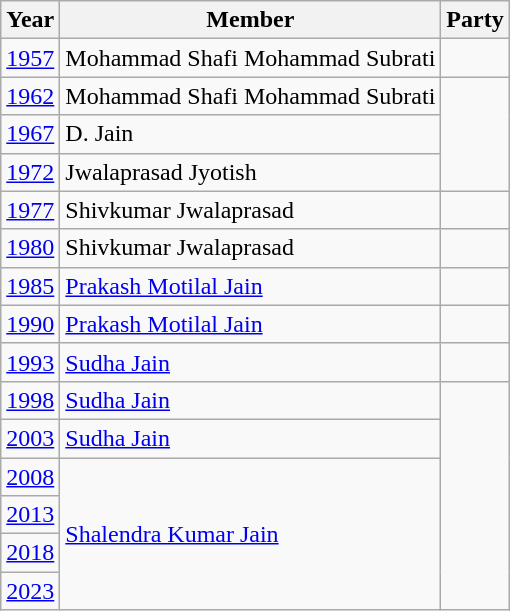<table class="wikitable sortable">
<tr>
<th>Year</th>
<th>Member</th>
<th colspan="2">Party</th>
</tr>
<tr>
<td><a href='#'>1957</a></td>
<td>Mohammad Shafi Mohammad Subrati</td>
<td></td>
</tr>
<tr>
<td><a href='#'>1962</a></td>
<td>Mohammad Shafi Mohammad Subrati</td>
</tr>
<tr>
<td><a href='#'>1967</a></td>
<td>D. Jain</td>
</tr>
<tr>
<td><a href='#'>1972</a></td>
<td>Jwalaprasad Jyotish</td>
</tr>
<tr>
<td><a href='#'>1977</a></td>
<td>Shivkumar Jwalaprasad</td>
<td></td>
</tr>
<tr>
<td><a href='#'>1980</a></td>
<td>Shivkumar Jwalaprasad</td>
<td></td>
</tr>
<tr>
<td><a href='#'>1985</a></td>
<td><a href='#'>Prakash Motilal Jain</a></td>
<td></td>
</tr>
<tr>
<td><a href='#'>1990</a></td>
<td><a href='#'>Prakash Motilal Jain</a></td>
</tr>
<tr>
<td><a href='#'>1993</a></td>
<td><a href='#'>Sudha Jain</a></td>
<td></td>
</tr>
<tr>
<td><a href='#'>1998</a></td>
<td><a href='#'>Sudha Jain</a></td>
</tr>
<tr>
<td><a href='#'>2003</a></td>
<td><a href='#'>Sudha Jain</a></td>
</tr>
<tr>
<td><a href='#'>2008</a></td>
<td rowspan="4"><a href='#'>Shalendra Kumar Jain</a></td>
</tr>
<tr>
<td><a href='#'>2013</a></td>
</tr>
<tr>
<td><a href='#'>2018</a></td>
</tr>
<tr>
<td><a href='#'>2023</a></td>
</tr>
</table>
